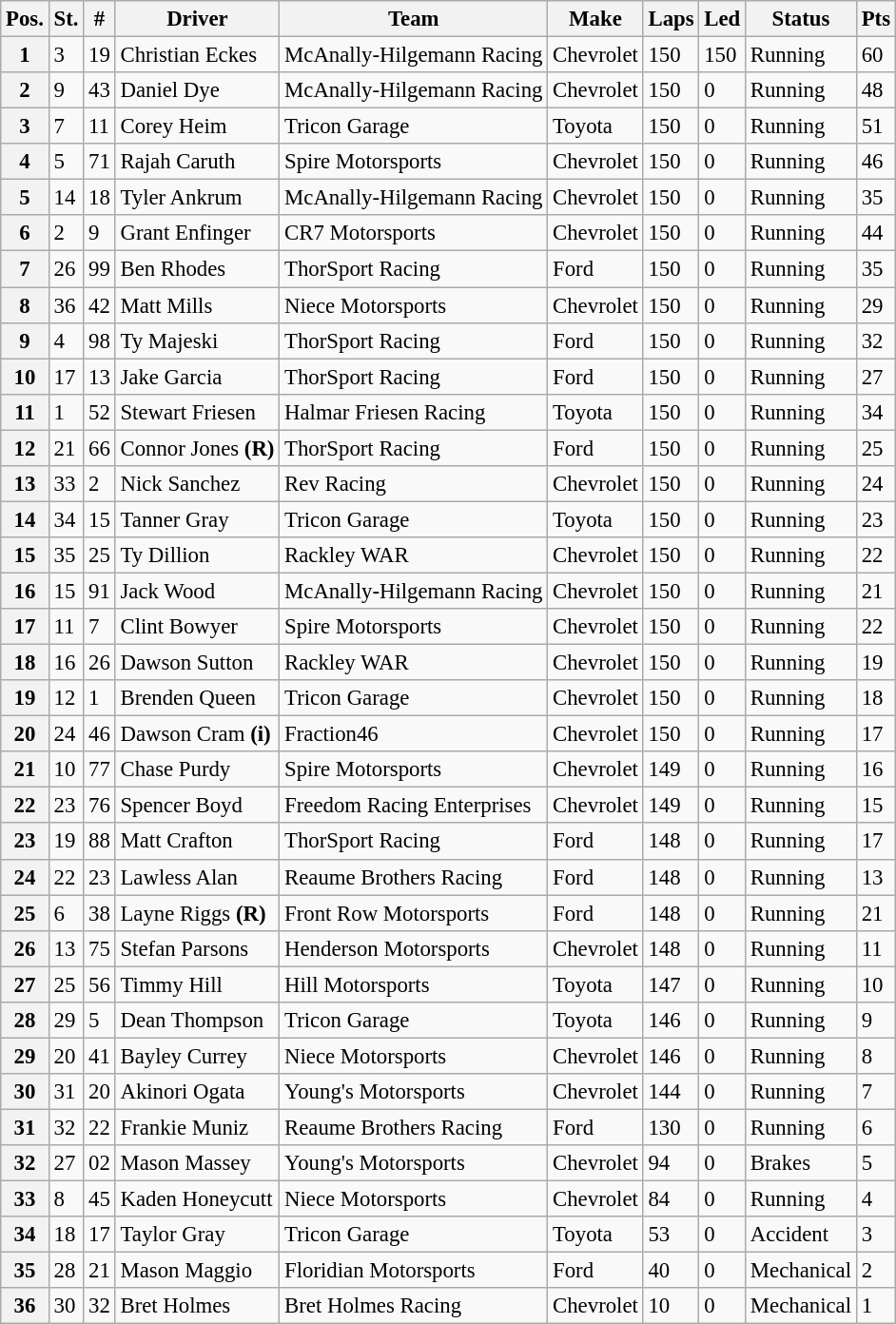<table class="wikitable" style="font-size:95%">
<tr>
<th>Pos.</th>
<th>St.</th>
<th>#</th>
<th>Driver</th>
<th>Team</th>
<th>Make</th>
<th>Laps</th>
<th>Led</th>
<th>Status</th>
<th>Pts</th>
</tr>
<tr>
<th>1</th>
<td>3</td>
<td>19</td>
<td>Christian Eckes</td>
<td>McAnally-Hilgemann Racing</td>
<td>Chevrolet</td>
<td>150</td>
<td>150</td>
<td>Running</td>
<td>60</td>
</tr>
<tr>
<th>2</th>
<td>9</td>
<td>43</td>
<td>Daniel Dye</td>
<td>McAnally-Hilgemann Racing</td>
<td>Chevrolet</td>
<td>150</td>
<td>0</td>
<td>Running</td>
<td>48</td>
</tr>
<tr>
<th>3</th>
<td>7</td>
<td>11</td>
<td>Corey Heim</td>
<td>Tricon Garage</td>
<td>Toyota</td>
<td>150</td>
<td>0</td>
<td>Running</td>
<td>51</td>
</tr>
<tr>
<th>4</th>
<td>5</td>
<td>71</td>
<td>Rajah Caruth</td>
<td>Spire Motorsports</td>
<td>Chevrolet</td>
<td>150</td>
<td>0</td>
<td>Running</td>
<td>46</td>
</tr>
<tr>
<th>5</th>
<td>14</td>
<td>18</td>
<td>Tyler Ankrum</td>
<td>McAnally-Hilgemann Racing</td>
<td>Chevrolet</td>
<td>150</td>
<td>0</td>
<td>Running</td>
<td>35</td>
</tr>
<tr>
<th>6</th>
<td>2</td>
<td>9</td>
<td>Grant Enfinger</td>
<td>CR7 Motorsports</td>
<td>Chevrolet</td>
<td>150</td>
<td>0</td>
<td>Running</td>
<td>44</td>
</tr>
<tr>
<th>7</th>
<td>26</td>
<td>99</td>
<td>Ben Rhodes</td>
<td>ThorSport Racing</td>
<td>Ford</td>
<td>150</td>
<td>0</td>
<td>Running</td>
<td>35</td>
</tr>
<tr>
<th>8</th>
<td>36</td>
<td>42</td>
<td>Matt Mills</td>
<td>Niece Motorsports</td>
<td>Chevrolet</td>
<td>150</td>
<td>0</td>
<td>Running</td>
<td>29</td>
</tr>
<tr>
<th>9</th>
<td>4</td>
<td>98</td>
<td>Ty Majeski</td>
<td>ThorSport Racing</td>
<td>Ford</td>
<td>150</td>
<td>0</td>
<td>Running</td>
<td>32</td>
</tr>
<tr>
<th>10</th>
<td>17</td>
<td>13</td>
<td>Jake Garcia</td>
<td>ThorSport Racing</td>
<td>Ford</td>
<td>150</td>
<td>0</td>
<td>Running</td>
<td>27</td>
</tr>
<tr>
<th>11</th>
<td>1</td>
<td>52</td>
<td>Stewart Friesen</td>
<td>Halmar Friesen Racing</td>
<td>Toyota</td>
<td>150</td>
<td>0</td>
<td>Running</td>
<td>34</td>
</tr>
<tr>
<th>12</th>
<td>21</td>
<td>66</td>
<td>Connor Jones  <strong>(R)</strong></td>
<td>ThorSport Racing</td>
<td>Ford</td>
<td>150</td>
<td>0</td>
<td>Running</td>
<td>25</td>
</tr>
<tr>
<th>13</th>
<td>33</td>
<td>2</td>
<td>Nick Sanchez</td>
<td>Rev Racing</td>
<td>Chevrolet</td>
<td>150</td>
<td>0</td>
<td>Running</td>
<td>24</td>
</tr>
<tr>
<th>14</th>
<td>34</td>
<td>15</td>
<td>Tanner Gray</td>
<td>Tricon Garage</td>
<td>Toyota</td>
<td>150</td>
<td>0</td>
<td>Running</td>
<td>23</td>
</tr>
<tr>
<th>15</th>
<td>35</td>
<td>25</td>
<td>Ty Dillion</td>
<td>Rackley WAR</td>
<td>Chevrolet</td>
<td>150</td>
<td>0</td>
<td>Running</td>
<td>22</td>
</tr>
<tr>
<th>16</th>
<td>15</td>
<td>91</td>
<td>Jack Wood</td>
<td>McAnally-Hilgemann Racing</td>
<td>Chevrolet</td>
<td>150</td>
<td>0</td>
<td>Running</td>
<td>21</td>
</tr>
<tr>
<th>17</th>
<td>11</td>
<td>7</td>
<td>Clint Bowyer</td>
<td>Spire Motorsports</td>
<td>Chevrolet</td>
<td>150</td>
<td>0</td>
<td>Running</td>
<td>22</td>
</tr>
<tr>
<th>18</th>
<td>16</td>
<td>26</td>
<td>Dawson Sutton</td>
<td>Rackley WAR</td>
<td>Chevrolet</td>
<td>150</td>
<td>0</td>
<td>Running</td>
<td>19</td>
</tr>
<tr>
<th>19</th>
<td>12</td>
<td>1</td>
<td>Brenden Queen</td>
<td>Tricon Garage</td>
<td>Chevrolet</td>
<td>150</td>
<td>0</td>
<td>Running</td>
<td>18</td>
</tr>
<tr>
<th>20</th>
<td>24</td>
<td>46</td>
<td>Dawson Cram  <strong>(i)</strong></td>
<td>Fraction46</td>
<td>Chevrolet</td>
<td>150</td>
<td>0</td>
<td>Running</td>
<td>17</td>
</tr>
<tr>
<th>21</th>
<td>10</td>
<td>77</td>
<td>Chase Purdy</td>
<td>Spire Motorsports</td>
<td>Chevrolet</td>
<td>149</td>
<td>0</td>
<td>Running</td>
<td>16</td>
</tr>
<tr>
<th>22</th>
<td>23</td>
<td>76</td>
<td>Spencer Boyd</td>
<td>Freedom Racing Enterprises</td>
<td>Chevrolet</td>
<td>149</td>
<td>0</td>
<td>Running</td>
<td>15</td>
</tr>
<tr>
<th>23</th>
<td>19</td>
<td>88</td>
<td>Matt Crafton</td>
<td>ThorSport Racing</td>
<td>Ford</td>
<td>148</td>
<td>0</td>
<td>Running</td>
<td>17</td>
</tr>
<tr>
<th>24</th>
<td>22</td>
<td>23</td>
<td>Lawless Alan</td>
<td>Reaume Brothers Racing</td>
<td>Ford</td>
<td>148</td>
<td>0</td>
<td>Running</td>
<td>13</td>
</tr>
<tr>
<th>25</th>
<td>6</td>
<td>38</td>
<td>Layne Riggs <strong>(R)</strong></td>
<td>Front Row Motorsports</td>
<td>Ford</td>
<td>148</td>
<td>0</td>
<td>Running</td>
<td>21</td>
</tr>
<tr>
<th>26</th>
<td>13</td>
<td>75</td>
<td>Stefan Parsons</td>
<td>Henderson Motorsports</td>
<td>Chevrolet</td>
<td>148</td>
<td>0</td>
<td>Running</td>
<td>11</td>
</tr>
<tr>
<th>27</th>
<td>25</td>
<td>56</td>
<td>Timmy Hill</td>
<td>Hill Motorsports</td>
<td>Toyota</td>
<td>147</td>
<td>0</td>
<td>Running</td>
<td>10</td>
</tr>
<tr>
<th>28</th>
<td>29</td>
<td>5</td>
<td>Dean Thompson</td>
<td>Tricon Garage</td>
<td>Toyota</td>
<td>146</td>
<td>0</td>
<td>Running</td>
<td>9</td>
</tr>
<tr>
<th>29</th>
<td>20</td>
<td>41</td>
<td>Bayley Currey</td>
<td>Niece Motorsports</td>
<td>Chevrolet</td>
<td>146</td>
<td>0</td>
<td>Running</td>
<td>8</td>
</tr>
<tr>
<th>30</th>
<td>31</td>
<td>20</td>
<td>Akinori Ogata</td>
<td>Young's Motorsports</td>
<td>Chevrolet</td>
<td>144</td>
<td>0</td>
<td>Running</td>
<td>7</td>
</tr>
<tr>
<th>31</th>
<td>32</td>
<td>22</td>
<td>Frankie Muniz</td>
<td>Reaume Brothers Racing</td>
<td>Ford</td>
<td>130</td>
<td>0</td>
<td>Running</td>
<td>6</td>
</tr>
<tr>
<th>32</th>
<td>27</td>
<td>02</td>
<td>Mason Massey</td>
<td>Young's Motorsports</td>
<td>Chevrolet</td>
<td>94</td>
<td>0</td>
<td>Brakes</td>
<td>5</td>
</tr>
<tr>
<th>33</th>
<td>8</td>
<td>45</td>
<td>Kaden Honeycutt</td>
<td>Niece Motorsports</td>
<td>Chevrolet</td>
<td>84</td>
<td>0</td>
<td>Running</td>
<td>4</td>
</tr>
<tr>
<th>34</th>
<td>18</td>
<td>17</td>
<td>Taylor Gray</td>
<td>Tricon Garage</td>
<td>Toyota</td>
<td>53</td>
<td>0</td>
<td>Accident</td>
<td>3</td>
</tr>
<tr>
<th>35</th>
<td>28</td>
<td>21</td>
<td>Mason Maggio</td>
<td>Floridian Motorsports</td>
<td>Ford</td>
<td>40</td>
<td>0</td>
<td>Mechanical</td>
<td>2</td>
</tr>
<tr>
<th>36</th>
<td>30</td>
<td>32</td>
<td>Bret Holmes</td>
<td>Bret Holmes Racing</td>
<td>Chevrolet</td>
<td>10</td>
<td>0</td>
<td>Mechanical</td>
<td>1</td>
</tr>
</table>
